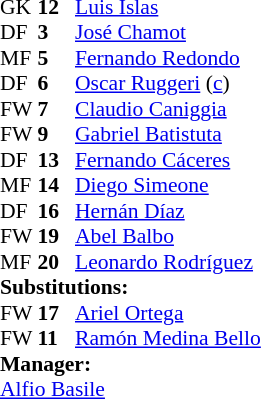<table style="font-size: 90%" cellspacing="0" cellpadding="0">
<tr>
<th width="25"></th>
<th width="25"></th>
</tr>
<tr>
<td>GK</td>
<td><strong>12</strong></td>
<td><a href='#'>Luis Islas</a></td>
</tr>
<tr>
<td>DF</td>
<td><strong>3</strong></td>
<td><a href='#'>José Chamot</a></td>
</tr>
<tr>
<td>MF</td>
<td><strong>5</strong></td>
<td><a href='#'>Fernando Redondo</a></td>
</tr>
<tr>
<td>DF</td>
<td><strong>6</strong></td>
<td><a href='#'>Oscar Ruggeri</a> (<a href='#'>c</a>)</td>
<td></td>
</tr>
<tr>
<td>FW</td>
<td><strong>7</strong></td>
<td><a href='#'>Claudio Caniggia</a></td>
<td></td>
<td></td>
</tr>
<tr>
<td>FW</td>
<td><strong>9</strong></td>
<td><a href='#'>Gabriel Batistuta</a></td>
<td></td>
</tr>
<tr>
<td>DF</td>
<td><strong>13</strong></td>
<td><a href='#'>Fernando Cáceres</a></td>
</tr>
<tr>
<td>MF</td>
<td><strong>14</strong></td>
<td><a href='#'>Diego Simeone</a></td>
</tr>
<tr>
<td>DF</td>
<td><strong>16</strong></td>
<td><a href='#'>Hernán Díaz</a></td>
</tr>
<tr>
<td>FW</td>
<td><strong>19</strong></td>
<td><a href='#'>Abel Balbo</a></td>
</tr>
<tr>
<td>MF</td>
<td><strong>20</strong></td>
<td><a href='#'>Leonardo Rodríguez</a></td>
<td></td>
<td></td>
</tr>
<tr>
<td colspan=3><strong>Substitutions:</strong></td>
</tr>
<tr>
<td>FW</td>
<td><strong>17</strong></td>
<td><a href='#'>Ariel Ortega</a></td>
<td></td>
<td></td>
</tr>
<tr>
<td>FW</td>
<td><strong>11</strong></td>
<td><a href='#'>Ramón Medina Bello</a></td>
<td></td>
<td></td>
</tr>
<tr>
<td colspan=3><strong>Manager:</strong></td>
</tr>
<tr>
<td colspan="4"><a href='#'>Alfio Basile</a></td>
</tr>
</table>
